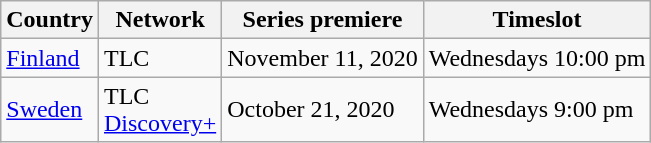<table class="wikitable">
<tr>
<th>Country</th>
<th>Network</th>
<th>Series premiere</th>
<th>Timeslot</th>
</tr>
<tr>
<td><a href='#'>Finland</a></td>
<td>TLC</td>
<td>November 11, 2020</td>
<td>Wednesdays 10:00 pm</td>
</tr>
<tr>
<td><a href='#'>Sweden</a></td>
<td>TLC<br><a href='#'>Discovery+</a></td>
<td>October 21, 2020</td>
<td>Wednesdays 9:00 pm</td>
</tr>
</table>
